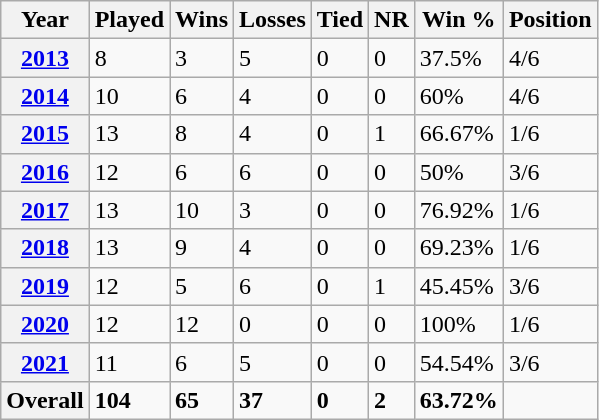<table class="wikitable">
<tr>
<th>Year</th>
<th>Played</th>
<th>Wins</th>
<th>Losses</th>
<th>Tied</th>
<th>NR</th>
<th>Win %</th>
<th>Position</th>
</tr>
<tr>
<th><a href='#'>2013</a></th>
<td>8</td>
<td>3</td>
<td>5</td>
<td>0</td>
<td>0</td>
<td>37.5%</td>
<td>4/6</td>
</tr>
<tr>
<th><a href='#'>2014</a></th>
<td>10</td>
<td>6</td>
<td>4</td>
<td>0</td>
<td>0</td>
<td>60%</td>
<td>4/6</td>
</tr>
<tr>
<th><a href='#'>2015</a></th>
<td>13</td>
<td>8</td>
<td>4</td>
<td>0</td>
<td>1</td>
<td>66.67%</td>
<td>1/6</td>
</tr>
<tr>
<th><a href='#'>2016</a></th>
<td>12</td>
<td>6</td>
<td>6</td>
<td>0</td>
<td>0</td>
<td>50%</td>
<td>3/6</td>
</tr>
<tr>
<th><a href='#'>2017</a></th>
<td>13</td>
<td>10</td>
<td>3</td>
<td>0</td>
<td>0</td>
<td>76.92%</td>
<td>1/6</td>
</tr>
<tr>
<th><a href='#'>2018</a></th>
<td>13</td>
<td>9</td>
<td>4</td>
<td>0</td>
<td>0</td>
<td>69.23%</td>
<td>1/6</td>
</tr>
<tr>
<th><a href='#'>2019</a></th>
<td>12</td>
<td>5</td>
<td>6</td>
<td>0</td>
<td>1</td>
<td>45.45%</td>
<td>3/6</td>
</tr>
<tr>
<th><a href='#'>2020</a></th>
<td>12</td>
<td>12</td>
<td>0</td>
<td>0</td>
<td>0</td>
<td>100%</td>
<td>1/6</td>
</tr>
<tr>
<th><a href='#'>2021</a></th>
<td>11</td>
<td>6</td>
<td>5</td>
<td>0</td>
<td>0</td>
<td>54.54%</td>
<td>3/6</td>
</tr>
<tr>
<th>Overall</th>
<td><strong>104</strong></td>
<td><strong>65</strong></td>
<td><strong>37</strong></td>
<td><strong>0</strong></td>
<td><strong>2</strong></td>
<td><strong>63.72%</strong></td>
<td></td>
</tr>
</table>
